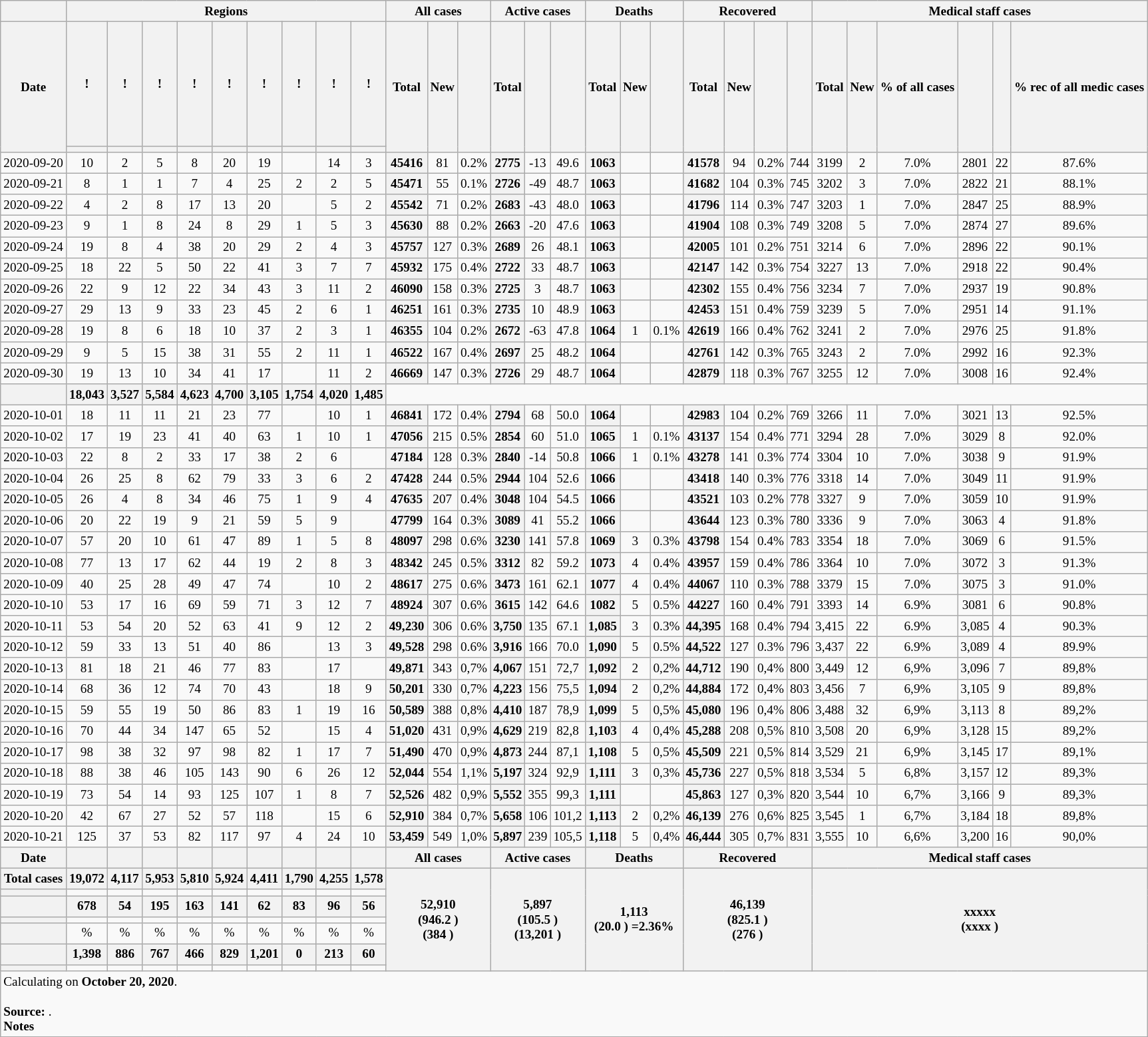<table class="wikitable mw-collapsible mw-datatable" style="text-align:center; font-size:80%">
<tr>
<th> </th>
<th colspan="9"><strong>Regions</strong></th>
<th colspan="3">All cases</th>
<th colspan="3">Active cases</th>
<th colspan="3">Deaths</th>
<th colspan="4">Recovered</th>
<th colspan="6">Medical staff cases<br></th>
</tr>
<tr style="height:125px">
<th rowspan="2">Date</th>
<th>!</th>
<th>!</th>
<th>!</th>
<th>!</th>
<th>!</th>
<th>!</th>
<th>!</th>
<th>!</th>
<th>!</th>
<th rowspan="2">Total</th>
<th rowspan="2">New</th>
<th rowspan="2"></th>
<th rowspan="2">Total</th>
<th rowspan="2"></th>
<th rowspan="2"></th>
<th rowspan="2">Total</th>
<th rowspan="2">New</th>
<th rowspan="2"></th>
<th rowspan="2">Total</th>
<th rowspan="2">New</th>
<th rowspan="2"></th>
<th rowspan="2"></th>
<th rowspan="2">Total</th>
<th rowspan="2">New</th>
<th rowspan="2">% of all cases</th>
<th rowspan="2"></th>
<th rowspan="2"></th>
<th rowspan="2">% rec of all medic cases</th>
</tr>
<tr>
<th style="top:125px"></th>
<th style="top:125px"></th>
<th style="top:125px"></th>
<th style="top:125px"></th>
<th style="top:125px"></th>
<th style="top:125px"></th>
<th style="top:125px"></th>
<th style="top:125px"></th>
<th style="top:125px"></th>
</tr>
<tr>
<td>2020-09-20</td>
<td>10</td>
<td>2</td>
<td>5</td>
<td>8</td>
<td>20</td>
<td>19</td>
<td></td>
<td>14</td>
<td>3</td>
<th>45416</th>
<td>81</td>
<td>0.2%</td>
<th>2775</th>
<td>-13</td>
<td>49.6</td>
<th>1063</th>
<td></td>
<td></td>
<th>41578</th>
<td>94</td>
<td>0.2%</td>
<td>744</td>
<td>3199</td>
<td>2</td>
<td>7.0%</td>
<td>2801</td>
<td>22</td>
<td>87.6%</td>
</tr>
<tr>
<td>2020-09-21</td>
<td>8</td>
<td>1</td>
<td>1</td>
<td>7</td>
<td>4</td>
<td>25</td>
<td>2</td>
<td>2</td>
<td>5</td>
<th>45471</th>
<td>55</td>
<td>0.1%</td>
<th>2726</th>
<td>-49</td>
<td>48.7</td>
<th>1063</th>
<td></td>
<td></td>
<th>41682</th>
<td>104</td>
<td>0.3%</td>
<td>745</td>
<td>3202</td>
<td>3</td>
<td>7.0%</td>
<td>2822</td>
<td>21</td>
<td>88.1%</td>
</tr>
<tr>
<td>2020-09-22</td>
<td>4</td>
<td>2</td>
<td>8</td>
<td>17</td>
<td>13</td>
<td>20</td>
<td></td>
<td>5</td>
<td>2</td>
<th>45542</th>
<td>71</td>
<td>0.2%</td>
<th>2683</th>
<td>-43</td>
<td>48.0</td>
<th>1063</th>
<td></td>
<td></td>
<th>41796</th>
<td>114</td>
<td>0.3%</td>
<td>747</td>
<td>3203</td>
<td>1</td>
<td>7.0%</td>
<td>2847</td>
<td>25</td>
<td>88.9%</td>
</tr>
<tr>
<td>2020-09-23</td>
<td>9</td>
<td>1</td>
<td>8</td>
<td>24</td>
<td>8</td>
<td>29</td>
<td>1</td>
<td>5</td>
<td>3</td>
<th>45630</th>
<td>88</td>
<td>0.2%</td>
<th>2663</th>
<td>-20</td>
<td>47.6</td>
<th>1063</th>
<td></td>
<td></td>
<th>41904</th>
<td>108</td>
<td>0.3%</td>
<td>749</td>
<td>3208</td>
<td>5</td>
<td>7.0%</td>
<td>2874</td>
<td>27</td>
<td>89.6%</td>
</tr>
<tr>
<td>2020-09-24</td>
<td>19</td>
<td>8</td>
<td>4</td>
<td>38</td>
<td>20</td>
<td>29</td>
<td>2</td>
<td>4</td>
<td>3</td>
<th>45757</th>
<td>127</td>
<td>0.3%</td>
<th>2689</th>
<td>26</td>
<td>48.1</td>
<th>1063</th>
<td></td>
<td></td>
<th>42005</th>
<td>101</td>
<td>0.2%</td>
<td>751</td>
<td>3214</td>
<td>6</td>
<td>7.0%</td>
<td>2896</td>
<td>22</td>
<td>90.1%</td>
</tr>
<tr>
<td>2020-09-25</td>
<td>18</td>
<td>22</td>
<td>5</td>
<td>50</td>
<td>22</td>
<td>41</td>
<td>3</td>
<td>7</td>
<td>7</td>
<th>45932</th>
<td>175</td>
<td>0.4%</td>
<th>2722</th>
<td>33</td>
<td>48.7</td>
<th>1063</th>
<td></td>
<td></td>
<th>42147</th>
<td>142</td>
<td>0.3%</td>
<td>754</td>
<td>3227</td>
<td>13</td>
<td>7.0%</td>
<td>2918</td>
<td>22</td>
<td>90.4%</td>
</tr>
<tr>
<td>2020-09-26</td>
<td>22</td>
<td>9</td>
<td>12</td>
<td>22</td>
<td>34</td>
<td>43</td>
<td>3</td>
<td>11</td>
<td>2</td>
<th>46090</th>
<td>158</td>
<td>0.3%</td>
<th>2725</th>
<td>3</td>
<td>48.7</td>
<th>1063</th>
<td></td>
<td></td>
<th>42302</th>
<td>155</td>
<td>0.4%</td>
<td>756</td>
<td>3234</td>
<td>7</td>
<td>7.0%</td>
<td>2937</td>
<td>19</td>
<td>90.8%</td>
</tr>
<tr>
<td>2020-09-27</td>
<td>29</td>
<td>13</td>
<td>9</td>
<td>33</td>
<td>23</td>
<td>45</td>
<td>2</td>
<td>6</td>
<td>1</td>
<th>46251</th>
<td>161</td>
<td>0.3%</td>
<th>2735</th>
<td>10</td>
<td>48.9</td>
<th>1063</th>
<td></td>
<td></td>
<th>42453</th>
<td>151</td>
<td>0.4%</td>
<td>759</td>
<td>3239</td>
<td>5</td>
<td>7.0%</td>
<td>2951</td>
<td>14</td>
<td>91.1%</td>
</tr>
<tr>
<td>2020-09-28</td>
<td>19</td>
<td>8</td>
<td>6</td>
<td>18</td>
<td>10</td>
<td>37</td>
<td>2</td>
<td>3</td>
<td>1</td>
<th>46355</th>
<td>104</td>
<td>0.2%</td>
<th>2672</th>
<td>-63</td>
<td>47.8</td>
<th>1064</th>
<td>1</td>
<td>0.1%</td>
<th>42619</th>
<td>166</td>
<td>0.4%</td>
<td>762</td>
<td>3241</td>
<td>2</td>
<td>7.0%</td>
<td>2976</td>
<td>25</td>
<td>91.8%</td>
</tr>
<tr>
<td>2020-09-29</td>
<td>9</td>
<td>5</td>
<td>15</td>
<td>38</td>
<td>31</td>
<td>55</td>
<td>2</td>
<td>11</td>
<td>1</td>
<th>46522</th>
<td>167</td>
<td>0.4%</td>
<th>2697</th>
<td>25</td>
<td>48.2</td>
<th>1064</th>
<td></td>
<td></td>
<th>42761</th>
<td>142</td>
<td>0.3%</td>
<td>765</td>
<td>3243</td>
<td>2</td>
<td>7.0%</td>
<td>2992</td>
<td>16</td>
<td>92.3%</td>
</tr>
<tr>
<td>2020-09-30</td>
<td>19</td>
<td>13</td>
<td>10</td>
<td>34</td>
<td>41</td>
<td>17</td>
<td></td>
<td>11</td>
<td>2</td>
<th>46669</th>
<td>147</td>
<td>0.3%</td>
<th>2726</th>
<td>29</td>
<td>48.7</td>
<th>1064</th>
<td></td>
<td></td>
<th>42879</th>
<td>118</td>
<td>0.3%</td>
<td>767</td>
<td>3255</td>
<td>12</td>
<td>7.0%</td>
<td>3008</td>
<td>16</td>
<td>92.4%</td>
</tr>
<tr>
<th></th>
<th>18,043</th>
<th>3,527</th>
<th>5,584</th>
<th>4,623</th>
<th>4,700</th>
<th>3,105</th>
<th>1,754</th>
<th>4,020</th>
<th>1,485</th>
</tr>
<tr>
<td>2020-10-01</td>
<td>18</td>
<td>11</td>
<td>11</td>
<td>21</td>
<td>23</td>
<td>77</td>
<td></td>
<td>10</td>
<td>1</td>
<th>46841</th>
<td>172</td>
<td>0.4%</td>
<th>2794</th>
<td>68</td>
<td>50.0</td>
<th>1064</th>
<td></td>
<td></td>
<th>42983</th>
<td>104</td>
<td>0.2%</td>
<td>769</td>
<td>3266</td>
<td>11</td>
<td>7.0%</td>
<td>3021</td>
<td>13</td>
<td>92.5%</td>
</tr>
<tr>
<td>2020-10-02</td>
<td>17</td>
<td>19</td>
<td>23</td>
<td>41</td>
<td>40</td>
<td>63</td>
<td>1</td>
<td>10</td>
<td>1</td>
<th>47056</th>
<td>215</td>
<td>0.5%</td>
<th>2854</th>
<td>60</td>
<td>51.0</td>
<th>1065</th>
<td>1</td>
<td>0.1%</td>
<th>43137</th>
<td>154</td>
<td>0.4%</td>
<td>771</td>
<td>3294</td>
<td>28</td>
<td>7.0%</td>
<td>3029</td>
<td>8</td>
<td>92.0%</td>
</tr>
<tr>
<td>2020-10-03</td>
<td>22</td>
<td>8</td>
<td>2</td>
<td>33</td>
<td>17</td>
<td>38</td>
<td>2</td>
<td>6</td>
<td></td>
<th>47184</th>
<td>128</td>
<td>0.3%</td>
<th>2840</th>
<td>-14</td>
<td>50.8</td>
<th>1066</th>
<td>1</td>
<td>0.1%</td>
<th>43278</th>
<td>141</td>
<td>0.3%</td>
<td>774</td>
<td>3304</td>
<td>10</td>
<td>7.0%</td>
<td>3038</td>
<td>9</td>
<td>91.9%</td>
</tr>
<tr>
<td>2020-10-04</td>
<td>26</td>
<td>25</td>
<td>8</td>
<td>62</td>
<td>79</td>
<td>33</td>
<td>3</td>
<td>6</td>
<td>2</td>
<th>47428</th>
<td>244</td>
<td>0.5%</td>
<th>2944</th>
<td>104</td>
<td>52.6</td>
<th>1066</th>
<td></td>
<td></td>
<th>43418</th>
<td>140</td>
<td>0.3%</td>
<td>776</td>
<td>3318</td>
<td>14</td>
<td>7.0%</td>
<td>3049</td>
<td>11</td>
<td>91.9%</td>
</tr>
<tr>
<td>2020-10-05</td>
<td>26</td>
<td>4</td>
<td>8</td>
<td>34</td>
<td>46</td>
<td>75</td>
<td>1</td>
<td>9</td>
<td>4</td>
<th>47635</th>
<td>207</td>
<td>0.4%</td>
<th>3048</th>
<td>104</td>
<td>54.5</td>
<th>1066</th>
<td></td>
<td></td>
<th>43521</th>
<td>103</td>
<td>0.2%</td>
<td>778</td>
<td>3327</td>
<td>9</td>
<td>7.0%</td>
<td>3059</td>
<td>10</td>
<td>91.9%</td>
</tr>
<tr>
<td>2020-10-06</td>
<td>20</td>
<td>22</td>
<td>19</td>
<td>9</td>
<td>21</td>
<td>59</td>
<td>5</td>
<td>9</td>
<td></td>
<th>47799</th>
<td>164</td>
<td>0.3%</td>
<th>3089</th>
<td>41</td>
<td>55.2</td>
<th>1066</th>
<td></td>
<td></td>
<th>43644</th>
<td>123</td>
<td>0.3%</td>
<td>780</td>
<td>3336</td>
<td>9</td>
<td>7.0%</td>
<td>3063</td>
<td>4</td>
<td>91.8%</td>
</tr>
<tr>
<td>2020-10-07</td>
<td>57</td>
<td>20</td>
<td>10</td>
<td>61</td>
<td>47</td>
<td>89</td>
<td>1</td>
<td>5</td>
<td>8</td>
<th>48097</th>
<td>298</td>
<td>0.6%</td>
<th>3230</th>
<td>141</td>
<td>57.8</td>
<th>1069</th>
<td>3</td>
<td>0.3%</td>
<th>43798</th>
<td>154</td>
<td>0.4%</td>
<td>783</td>
<td>3354</td>
<td>18</td>
<td>7.0%</td>
<td>3069</td>
<td>6</td>
<td>91.5%</td>
</tr>
<tr>
<td>2020-10-08</td>
<td>77</td>
<td>13</td>
<td>17</td>
<td>62</td>
<td>44</td>
<td>19</td>
<td>2</td>
<td>8</td>
<td>3</td>
<th>48342</th>
<td>245</td>
<td>0.5%</td>
<th>3312</th>
<td>82</td>
<td>59.2</td>
<th>1073</th>
<td>4</td>
<td>0.4%</td>
<th>43957</th>
<td>159</td>
<td>0.4%</td>
<td>786</td>
<td>3364</td>
<td>10</td>
<td>7.0%</td>
<td>3072</td>
<td>3</td>
<td>91.3%</td>
</tr>
<tr>
<td>2020-10-09</td>
<td>40</td>
<td>25</td>
<td>28</td>
<td>49</td>
<td>47</td>
<td>74</td>
<td></td>
<td>10</td>
<td>2</td>
<th>48617</th>
<td>275</td>
<td>0.6%</td>
<th>3473</th>
<td>161</td>
<td>62.1</td>
<th>1077</th>
<td>4</td>
<td>0.4%</td>
<th>44067</th>
<td>110</td>
<td>0.3%</td>
<td>788</td>
<td>3379</td>
<td>15</td>
<td>7.0%</td>
<td>3075</td>
<td>3</td>
<td>91.0%</td>
</tr>
<tr>
<td>2020-10-10</td>
<td>53</td>
<td>17</td>
<td>16</td>
<td>69</td>
<td>59</td>
<td>71</td>
<td>3</td>
<td>12</td>
<td>7</td>
<th>48924</th>
<td>307</td>
<td>0.6%</td>
<th>3615</th>
<td>142</td>
<td>64.6</td>
<th>1082</th>
<td>5</td>
<td>0.5%</td>
<th>44227</th>
<td>160</td>
<td>0.4%</td>
<td>791</td>
<td>3393</td>
<td>14</td>
<td>6.9%</td>
<td>3081</td>
<td>6</td>
<td>90.8%</td>
</tr>
<tr>
<td>2020-10-11</td>
<td>53</td>
<td>54</td>
<td>20</td>
<td>52</td>
<td>63</td>
<td>41</td>
<td>9</td>
<td>12</td>
<td>2</td>
<th>49,230</th>
<td>306</td>
<td>0.6%</td>
<th>3,750</th>
<td>135</td>
<td>67.1</td>
<th>1,085</th>
<td>3</td>
<td>0.3%</td>
<th>44,395</th>
<td>168</td>
<td>0.4%</td>
<td>794</td>
<td>3,415</td>
<td>22</td>
<td>6.9%</td>
<td>3,085</td>
<td>4</td>
<td>90.3%</td>
</tr>
<tr>
<td>2020-10-12</td>
<td>59</td>
<td>33</td>
<td>13</td>
<td>51</td>
<td>40</td>
<td>86</td>
<td></td>
<td>13</td>
<td>3</td>
<th>49,528</th>
<td>298</td>
<td>0.6%</td>
<th>3,916</th>
<td>166</td>
<td>70.0</td>
<th>1,090</th>
<td>5</td>
<td>0.5%</td>
<th>44,522</th>
<td>127</td>
<td>0.3%</td>
<td>796</td>
<td>3,437</td>
<td>22</td>
<td>6.9%</td>
<td>3,089</td>
<td>4</td>
<td>89.9%</td>
</tr>
<tr>
<td>2020-10-13</td>
<td>81</td>
<td>18</td>
<td>21</td>
<td>46</td>
<td>77</td>
<td>83</td>
<td></td>
<td>17</td>
<td></td>
<th>49,871</th>
<td>343</td>
<td>0,7%</td>
<th>4,067</th>
<td>151</td>
<td>72,7</td>
<th>1,092</th>
<td>2</td>
<td>0,2%</td>
<th>44,712</th>
<td>190</td>
<td>0,4%</td>
<td>800</td>
<td>3,449</td>
<td>12</td>
<td>6,9%</td>
<td>3,096</td>
<td>7</td>
<td>89,8%</td>
</tr>
<tr>
<td>2020-10-14</td>
<td>68</td>
<td>36</td>
<td>12</td>
<td>74</td>
<td>70</td>
<td>43</td>
<td></td>
<td>18</td>
<td>9</td>
<th>50,201</th>
<td>330</td>
<td>0,7%</td>
<th>4,223</th>
<td>156</td>
<td>75,5</td>
<th>1,094</th>
<td>2</td>
<td>0,2%</td>
<th>44,884</th>
<td>172</td>
<td>0,4%</td>
<td>803</td>
<td>3,456</td>
<td>7</td>
<td>6,9%</td>
<td>3,105</td>
<td>9</td>
<td>89,8%</td>
</tr>
<tr>
<td>2020-10-15</td>
<td>59</td>
<td>55</td>
<td>19</td>
<td>50</td>
<td>86</td>
<td>83</td>
<td>1</td>
<td>19</td>
<td>16</td>
<th>50,589</th>
<td>388</td>
<td>0,8%</td>
<th>4,410</th>
<td>187</td>
<td>78,9</td>
<th>1,099</th>
<td>5</td>
<td>0,5%</td>
<th>45,080</th>
<td>196</td>
<td>0,4%</td>
<td>806</td>
<td>3,488</td>
<td>32</td>
<td>6,9%</td>
<td>3,113</td>
<td>8</td>
<td>89,2%</td>
</tr>
<tr>
<td>2020-10-16</td>
<td>70</td>
<td>44</td>
<td>34</td>
<td>147</td>
<td>65</td>
<td>52</td>
<td></td>
<td>15</td>
<td>4</td>
<th>51,020</th>
<td>431</td>
<td>0,9%</td>
<th>4,629</th>
<td>219</td>
<td>82,8</td>
<th>1,103</th>
<td>4</td>
<td>0,4%</td>
<th>45,288</th>
<td>208</td>
<td>0,5%</td>
<td>810</td>
<td>3,508</td>
<td>20</td>
<td>6,9%</td>
<td>3,128</td>
<td>15</td>
<td>89,2%</td>
</tr>
<tr>
<td>2020-10-17</td>
<td>98</td>
<td>38</td>
<td>32</td>
<td>97</td>
<td>98</td>
<td>82</td>
<td>1</td>
<td>17</td>
<td>7</td>
<th>51,490</th>
<td>470</td>
<td>0,9%</td>
<th>4,873</th>
<td>244</td>
<td>87,1</td>
<th>1,108</th>
<td>5</td>
<td>0,5%</td>
<th>45,509</th>
<td>221</td>
<td>0,5%</td>
<td>814</td>
<td>3,529</td>
<td>21</td>
<td>6,9%</td>
<td>3,145</td>
<td>17</td>
<td>89,1%</td>
</tr>
<tr>
<td>2020-10-18</td>
<td>88</td>
<td>38</td>
<td>46</td>
<td>105</td>
<td>143</td>
<td>90</td>
<td>6</td>
<td>26</td>
<td>12</td>
<th>52,044</th>
<td>554</td>
<td>1,1%</td>
<th>5,197</th>
<td>324</td>
<td>92,9</td>
<th>1,111</th>
<td>3</td>
<td>0,3%</td>
<th>45,736</th>
<td>227</td>
<td>0,5%</td>
<td>818</td>
<td>3,534</td>
<td>5</td>
<td>6,8%</td>
<td>3,157</td>
<td>12</td>
<td>89,3%</td>
</tr>
<tr>
<td>2020-10-19</td>
<td>73</td>
<td>54</td>
<td>14</td>
<td>93</td>
<td>125</td>
<td>107</td>
<td>1</td>
<td>8</td>
<td>7</td>
<th>52,526</th>
<td>482</td>
<td>0,9%</td>
<th>5,552</th>
<td>355</td>
<td>99,3</td>
<th>1,111</th>
<td></td>
<td></td>
<th>45,863</th>
<td>127</td>
<td>0,3%</td>
<td>820</td>
<td>3,544</td>
<td>10</td>
<td>6,7%</td>
<td>3,166</td>
<td>9</td>
<td>89,3%</td>
</tr>
<tr>
<td>2020-10-20</td>
<td>42</td>
<td>67</td>
<td>27</td>
<td>52</td>
<td>57</td>
<td>118</td>
<td></td>
<td>15</td>
<td>6</td>
<th>52,910</th>
<td>384</td>
<td>0,7%</td>
<th>5,658</th>
<td>106</td>
<td>101,2</td>
<th>1,113</th>
<td>2</td>
<td>0,2%</td>
<th>46,139</th>
<td>276</td>
<td>0,6%</td>
<td>825</td>
<td>3,545</td>
<td>1</td>
<td>6,7%</td>
<td>3,184</td>
<td>18</td>
<td>89,8%</td>
</tr>
<tr>
<td>2020-10-21</td>
<td>125</td>
<td>37</td>
<td>53</td>
<td>82</td>
<td>117</td>
<td>97</td>
<td>4</td>
<td>24</td>
<td>10</td>
<th>53,459</th>
<td>549</td>
<td>1,0%</td>
<th>5,897</th>
<td>239</td>
<td>105,5</td>
<th>1,118</th>
<td>5</td>
<td>0,4%</td>
<th>46,444</th>
<td>305</td>
<td>0,7%</td>
<td>831</td>
<td>3,555</td>
<td>10</td>
<td>6,6%</td>
<td>3,200</td>
<td>16</td>
<td>90,0%</td>
</tr>
<tr>
<th>Date</th>
<th></th>
<th></th>
<th></th>
<th></th>
<th></th>
<th></th>
<th></th>
<th></th>
<th></th>
<th colspan="3">All cases</th>
<th colspan="3">Active cases</th>
<th colspan="3">Deaths</th>
<th colspan="4">Recovered</th>
<th colspan="6">Medical staff cases</th>
</tr>
<tr>
<th>Total cases</th>
<th>19,072</th>
<th>4,117</th>
<th>5,953</th>
<th>5,810</th>
<th>5,924</th>
<th>4,411</th>
<th>1,790</th>
<th>4,255</th>
<th>1,578</th>
<th colspan="3" rowspan="7">52,910<br>(946.2 )<br>(384 )</th>
<th colspan="3" rowspan="7">5,897<br>(105.5 )<br>(13,201 )</th>
<th colspan="3" rowspan="7">1,113<br>(20.0 ) =2.36%</th>
<th colspan="4" rowspan="7">46,139<br>(825.1 )<br>(276 )</th>
<th colspan="6" rowspan="7">xxxxx<br>(xxxx )</th>
</tr>
<tr>
<th></th>
<td></td>
<td></td>
<td></td>
<td></td>
<td></td>
<td></td>
<td></td>
<td></td>
<td></td>
</tr>
<tr>
<th></th>
<th>678</th>
<th>54</th>
<th>195</th>
<th>163</th>
<th>141</th>
<th>62</th>
<th>83</th>
<th>96</th>
<th>56</th>
</tr>
<tr>
<th></th>
<td></td>
<td></td>
<td></td>
<td></td>
<td></td>
<td></td>
<td></td>
<td></td>
<td></td>
</tr>
<tr>
<th></th>
<td>%</td>
<td>%</td>
<td>%</td>
<td>%</td>
<td>%</td>
<td>%</td>
<td>%</td>
<td>%</td>
<td>%</td>
</tr>
<tr>
<th></th>
<th>1,398</th>
<th>886</th>
<th>767</th>
<th>466</th>
<th>829</th>
<th>1,201</th>
<th>0</th>
<th>213</th>
<th>60</th>
</tr>
<tr>
<th></th>
<td></td>
<td></td>
<td></td>
<td></td>
<td></td>
<td></td>
<td></td>
<td></td>
<td></td>
</tr>
<tr>
<td colspan="29"; style="font-size: 100%; text-align:left";>Calculating on <strong>October 20, 2020</strong>.<br><br><strong>Source:</strong> .<br>
<strong>Notes</strong></td>
</tr>
<tr>
</tr>
</table>
